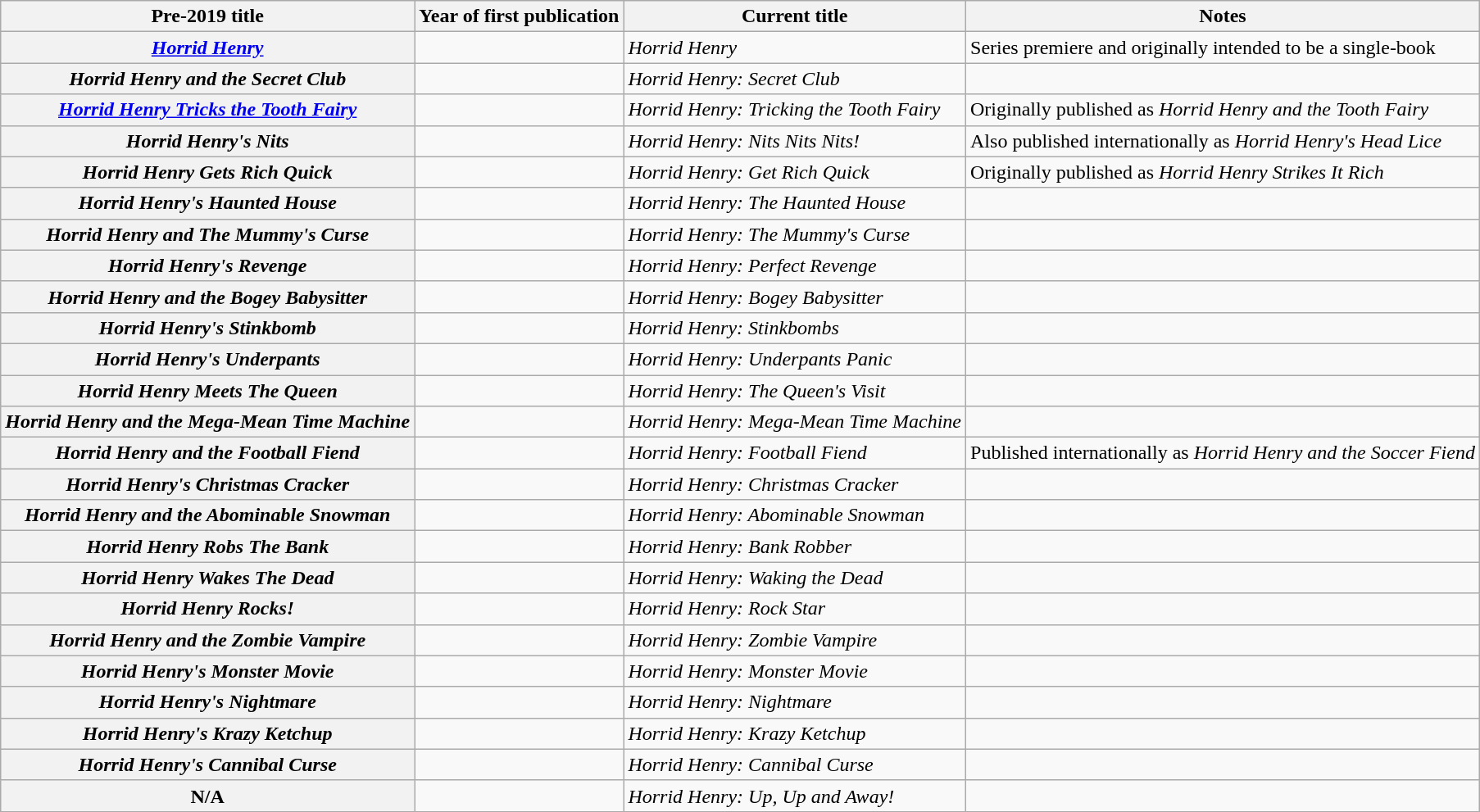<table class="wikitable plainrowheaders sortable" style="margin-right: 0;">
<tr>
<th scope="col">Pre-2019 title</th>
<th scope="col">Year of first publication</th>
<th scope="col">Current title</th>
<th scope="col">Notes</th>
</tr>
<tr>
<th scope="row"><em><a href='#'>Horrid Henry</a></em></th>
<td></td>
<td><em>Horrid Henry</em></td>
<td>Series premiere and originally intended to be a single-book</td>
</tr>
<tr>
<th scope="row"><em>Horrid Henry and the Secret Club</em></th>
<td></td>
<td><em>Horrid Henry: Secret Club</em></td>
<td></td>
</tr>
<tr>
<th scope="row"><em><a href='#'>Horrid Henry Tricks the Tooth Fairy</a></em></th>
<td></td>
<td><em>Horrid Henry: Tricking the Tooth Fairy</em></td>
<td>Originally published as <em>Horrid Henry and the Tooth Fairy</em></td>
</tr>
<tr>
<th scope="row"><em>Horrid Henry's Nits</em></th>
<td></td>
<td><em>Horrid Henry: Nits Nits Nits!</em></td>
<td>Also published internationally as <em>Horrid Henry's Head Lice</em></td>
</tr>
<tr>
<th scope="row"><em>Horrid Henry Gets Rich Quick</em></th>
<td></td>
<td><em>Horrid Henry: Get Rich Quick</em></td>
<td>Originally published as <em>Horrid Henry Strikes It Rich</em></td>
</tr>
<tr>
<th scope="row"><em>Horrid Henry's Haunted House</em></th>
<td></td>
<td><em>Horrid Henry: The Haunted House</em></td>
<td></td>
</tr>
<tr>
<th scope="row"><em>Horrid Henry and The Mummy's Curse</em></th>
<td></td>
<td><em>Horrid Henry: The Mummy's Curse</em></td>
<td></td>
</tr>
<tr>
<th scope="row"><em>Horrid Henry's Revenge</em></th>
<td></td>
<td><em>Horrid Henry: Perfect Revenge</em></td>
<td></td>
</tr>
<tr>
<th scope="row"><em>Horrid Henry and the Bogey Babysitter</em></th>
<td></td>
<td><em>Horrid Henry: Bogey Babysitter</em></td>
<td></td>
</tr>
<tr>
<th scope="row"><em>Horrid Henry's Stinkbomb</em></th>
<td></td>
<td><em>Horrid Henry: Stinkbombs</em></td>
<td></td>
</tr>
<tr>
<th scope="row"><em>Horrid Henry's Underpants</em></th>
<td></td>
<td><em>Horrid Henry: Underpants Panic</em></td>
<td></td>
</tr>
<tr>
<th scope="row"><em>Horrid Henry Meets The Queen</em></th>
<td></td>
<td><em>Horrid Henry: The Queen's Visit</em></td>
<td></td>
</tr>
<tr>
<th scope="row"><em>Horrid Henry and the Mega-Mean Time Machine</em></th>
<td></td>
<td><em>Horrid Henry: Mega-Mean Time Machine</em></td>
<td></td>
</tr>
<tr>
<th scope="row"><em>Horrid Henry and the Football Fiend</em></th>
<td></td>
<td><em>Horrid Henry: Football Fiend</em></td>
<td>Published internationally as <em>Horrid Henry and the Soccer Fiend</em></td>
</tr>
<tr>
<th scope="row"><em>Horrid Henry's Christmas Cracker</em></th>
<td></td>
<td><em>Horrid Henry: Christmas Cracker</em></td>
<td></td>
</tr>
<tr>
<th scope="row"><em>Horrid Henry and the Abominable Snowman</em></th>
<td></td>
<td><em>Horrid Henry: Abominable Snowman</em></td>
<td></td>
</tr>
<tr>
<th scope="row"><em>Horrid Henry Robs The Bank</em></th>
<td></td>
<td><em>Horrid Henry: Bank Robber</em></td>
<td></td>
</tr>
<tr>
<th scope="row"><em>Horrid Henry Wakes The Dead</em></th>
<td></td>
<td><em>Horrid Henry: Waking the Dead</em></td>
<td></td>
</tr>
<tr>
<th scope="row"><em>Horrid Henry Rocks!</em></th>
<td></td>
<td><em>Horrid Henry: Rock Star</em></td>
<td></td>
</tr>
<tr>
<th scope="row"><em>Horrid Henry and the Zombie Vampire</em></th>
<td></td>
<td><em>Horrid Henry: Zombie Vampire</em></td>
<td></td>
</tr>
<tr>
<th scope="row"><em>Horrid Henry's Monster Movie</em></th>
<td></td>
<td><em>Horrid Henry: Monster Movie</em></td>
<td></td>
</tr>
<tr>
<th scope="row"><em>Horrid Henry's Nightmare</em></th>
<td></td>
<td><em>Horrid Henry: Nightmare</em></td>
<td></td>
</tr>
<tr>
<th scope="row"><em>Horrid Henry's Krazy Ketchup</em></th>
<td></td>
<td><em>Horrid Henry: Krazy Ketchup</em></td>
<td></td>
</tr>
<tr>
<th scope="row"><em>Horrid Henry's Cannibal Curse</em></th>
<td></td>
<td><em>Horrid Henry: Cannibal Curse</em></td>
<td></td>
</tr>
<tr>
<th scope="row">N/A</th>
<td></td>
<td><em>Horrid Henry: Up, Up and Away!</em></td>
</tr>
<tr>
</tr>
</table>
